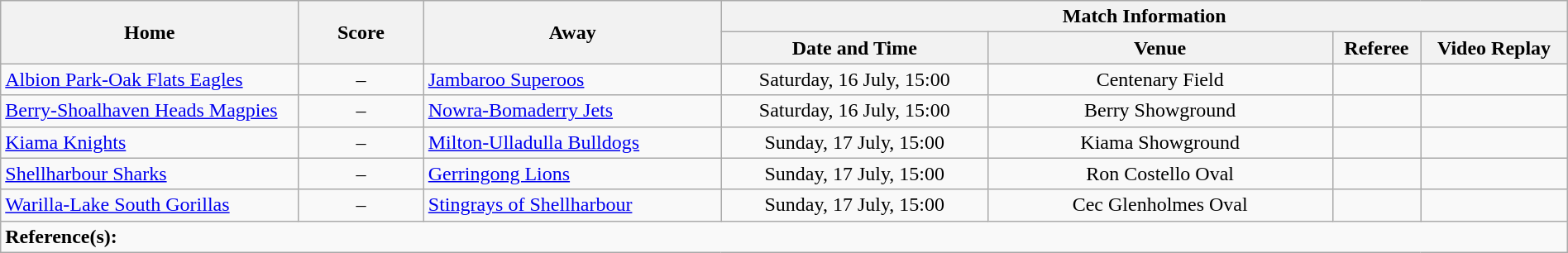<table class="wikitable" width="100% text-align:center;">
<tr>
<th rowspan="2" width="19%">Home</th>
<th rowspan="2" width="8%">Score</th>
<th rowspan="2" width="19%">Away</th>
<th colspan="4">Match Information</th>
</tr>
<tr bgcolor="#CCCCCC">
<th width="17%">Date and Time</th>
<th width="22%">Venue</th>
<th>Referee</th>
<th>Video Replay</th>
</tr>
<tr>
<td> <a href='#'>Albion Park-Oak Flats Eagles</a></td>
<td style="text-align:center;">–</td>
<td> <a href='#'>Jambaroo Superoos</a></td>
<td style="text-align:center;">Saturday, 16 July, 15:00</td>
<td style="text-align:center;">Centenary Field</td>
<td style="text-align:center;"></td>
<td style="text-align:center;"></td>
</tr>
<tr>
<td> <a href='#'>Berry-Shoalhaven Heads Magpies</a></td>
<td style="text-align:center;">–</td>
<td> <a href='#'>Nowra-Bomaderry Jets</a></td>
<td style="text-align:center;">Saturday, 16 July, 15:00</td>
<td style="text-align:center;">Berry Showground</td>
<td style="text-align:center;"></td>
<td style="text-align:center;"></td>
</tr>
<tr>
<td> <a href='#'>Kiama Knights</a></td>
<td style="text-align:center;">–</td>
<td> <a href='#'>Milton-Ulladulla Bulldogs</a></td>
<td style="text-align:center;">Sunday, 17 July, 15:00</td>
<td style="text-align:center;">Kiama Showground</td>
<td style="text-align:center;"></td>
<td style="text-align:center;"></td>
</tr>
<tr>
<td> <a href='#'>Shellharbour Sharks</a></td>
<td style="text-align:center;">–</td>
<td> <a href='#'>Gerringong Lions</a></td>
<td style="text-align:center;">Sunday, 17 July, 15:00</td>
<td style="text-align:center;">Ron Costello Oval</td>
<td style="text-align:center;"></td>
<td style="text-align:center;"></td>
</tr>
<tr>
<td> <a href='#'>Warilla-Lake South Gorillas</a></td>
<td style="text-align:center;">–</td>
<td> <a href='#'>Stingrays of Shellharbour</a></td>
<td style="text-align:center;">Sunday, 17 July, 15:00</td>
<td style="text-align:center;">Cec Glenholmes Oval</td>
<td style="text-align:center;"></td>
<td style="text-align:center;"></td>
</tr>
<tr>
<td colspan="7"><strong>Reference(s):</strong></td>
</tr>
</table>
